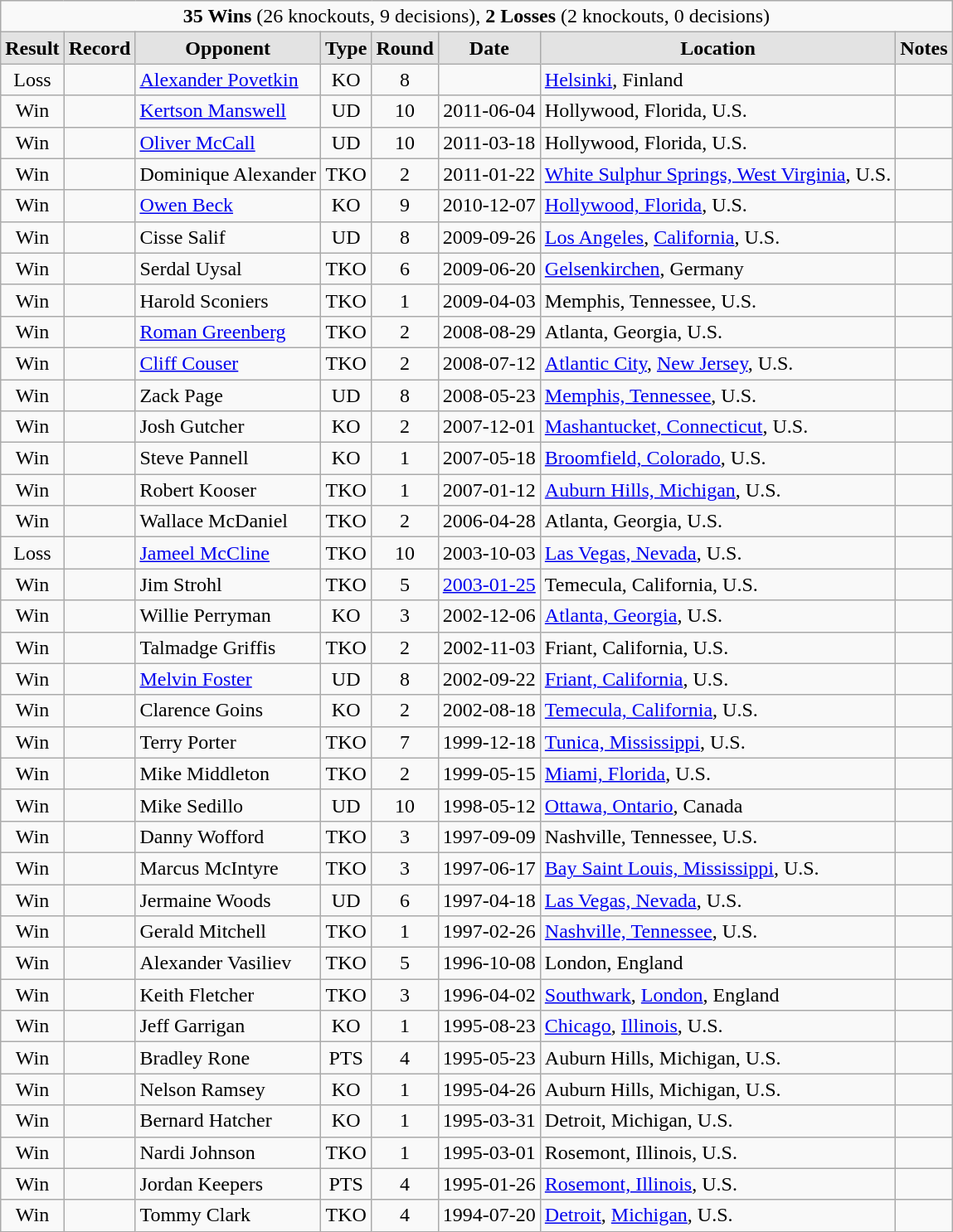<table class="wikitable" style="text-align:center;">
<tr>
<td colspan="8"><strong>35 Wins</strong> (26 knockouts, 9 decisions), <strong>2 Losses</strong> (2 knockouts, 0 decisions)</td>
</tr>
<tr>
<td style="border-style: none none solid solid; background: #e3e3e3"><strong>Result</strong></td>
<td style="border-style: none none solid solid; background: #e3e3e3"><strong>Record</strong></td>
<td style="border-style: none none solid solid; background: #e3e3e3"><strong>Opponent</strong></td>
<td style="border-style: none none solid solid; background: #e3e3e3"><strong>Type</strong></td>
<td style="border-style: none none solid solid; background: #e3e3e3"><strong>Round</strong></td>
<td style="border-style: none none solid solid; background: #e3e3e3"><strong>Date</strong></td>
<td style="border-style: none none solid solid; background: #e3e3e3"><strong>Location</strong></td>
<td style="border-style: none none solid solid; background: #e3e3e3"><strong>Notes</strong></td>
</tr>
<tr align=center>
<td>Loss</td>
<td></td>
<td align=left> <a href='#'>Alexander Povetkin</a></td>
<td>KO</td>
<td>8</td>
<td></td>
<td align=left> <a href='#'>Helsinki</a>, Finland</td>
<td align=left></td>
</tr>
<tr>
<td>Win</td>
<td></td>
<td align=left> <a href='#'>Kertson Manswell</a></td>
<td>UD</td>
<td>10</td>
<td>2011-06-04</td>
<td align=left> Hollywood, Florida, U.S.</td>
<td align=left></td>
</tr>
<tr>
<td>Win</td>
<td></td>
<td align=left> <a href='#'>Oliver McCall</a></td>
<td>UD</td>
<td>10</td>
<td>2011-03-18</td>
<td align=left> Hollywood, Florida, U.S.</td>
<td align=left></td>
</tr>
<tr>
<td>Win</td>
<td></td>
<td align=left> Dominique Alexander</td>
<td>TKO</td>
<td>2</td>
<td>2011-01-22</td>
<td align=left> <a href='#'>White Sulphur Springs, West Virginia</a>, U.S.</td>
<td align=left></td>
</tr>
<tr>
<td>Win</td>
<td></td>
<td align=left> <a href='#'>Owen Beck</a></td>
<td>KO</td>
<td>9</td>
<td>2010-12-07</td>
<td align=left> <a href='#'>Hollywood, Florida</a>, U.S.</td>
<td align=left></td>
</tr>
<tr>
<td>Win</td>
<td></td>
<td align=left> Cisse Salif</td>
<td>UD</td>
<td>8</td>
<td>2009-09-26</td>
<td align=left> <a href='#'>Los Angeles</a>, <a href='#'>California</a>, U.S.</td>
<td align=left></td>
</tr>
<tr>
<td>Win</td>
<td></td>
<td align=left> Serdal Uysal</td>
<td>TKO</td>
<td>6</td>
<td>2009-06-20</td>
<td align=left> <a href='#'>Gelsenkirchen</a>, Germany</td>
<td align=left></td>
</tr>
<tr>
<td>Win</td>
<td></td>
<td align=left> Harold Sconiers</td>
<td>TKO</td>
<td>1</td>
<td>2009-04-03</td>
<td align=left> Memphis, Tennessee, U.S.</td>
<td align=left></td>
</tr>
<tr>
<td>Win</td>
<td></td>
<td align=left> <a href='#'>Roman Greenberg</a></td>
<td>TKO</td>
<td>2</td>
<td>2008-08-29</td>
<td align=left> Atlanta, Georgia, U.S.</td>
<td align=left></td>
</tr>
<tr>
<td>Win</td>
<td></td>
<td align=left> <a href='#'>Cliff Couser</a></td>
<td>TKO</td>
<td>2</td>
<td>2008-07-12</td>
<td align=left> <a href='#'>Atlantic City</a>, <a href='#'>New Jersey</a>, U.S.</td>
<td align=left></td>
</tr>
<tr>
<td>Win</td>
<td></td>
<td align=left> Zack Page</td>
<td>UD</td>
<td>8</td>
<td>2008-05-23</td>
<td align=left> <a href='#'>Memphis, Tennessee</a>, U.S.</td>
<td align=left></td>
</tr>
<tr>
<td>Win</td>
<td></td>
<td align=left> Josh Gutcher</td>
<td>KO</td>
<td>2</td>
<td>2007-12-01</td>
<td align=left> <a href='#'>Mashantucket, Connecticut</a>, U.S.</td>
<td align=left></td>
</tr>
<tr>
<td>Win</td>
<td></td>
<td align=left> Steve Pannell</td>
<td>KO</td>
<td>1</td>
<td>2007-05-18</td>
<td align=left> <a href='#'>Broomfield, Colorado</a>, U.S.</td>
<td align=left></td>
</tr>
<tr>
<td>Win</td>
<td></td>
<td align=left> Robert Kooser</td>
<td>TKO</td>
<td>1</td>
<td>2007-01-12</td>
<td align=left> <a href='#'>Auburn Hills, Michigan</a>, U.S.</td>
<td align=left></td>
</tr>
<tr>
<td>Win</td>
<td></td>
<td align=left> Wallace McDaniel</td>
<td>TKO</td>
<td>2</td>
<td>2006-04-28</td>
<td align=left> Atlanta, Georgia, U.S.</td>
<td align=left></td>
</tr>
<tr>
<td>Loss</td>
<td></td>
<td align=left> <a href='#'>Jameel McCline</a></td>
<td>TKO</td>
<td>10</td>
<td>2003-10-03</td>
<td align=left> <a href='#'>Las Vegas, Nevada</a>, U.S.</td>
<td align=left></td>
</tr>
<tr>
<td>Win</td>
<td></td>
<td align=left> Jim Strohl</td>
<td>TKO</td>
<td>5</td>
<td><a href='#'>2003-01-25</a></td>
<td align=left> Temecula, California, U.S.</td>
<td align=left></td>
</tr>
<tr>
<td>Win</td>
<td></td>
<td align=left> Willie Perryman</td>
<td>KO</td>
<td>3</td>
<td>2002-12-06</td>
<td align=left> <a href='#'>Atlanta, Georgia</a>, U.S.</td>
<td align=left></td>
</tr>
<tr>
<td>Win</td>
<td></td>
<td align=left> Talmadge Griffis</td>
<td>TKO</td>
<td>2</td>
<td>2002-11-03</td>
<td align=left> Friant, California, U.S.</td>
<td align=left></td>
</tr>
<tr>
<td>Win</td>
<td></td>
<td align=left> <a href='#'>Melvin Foster</a></td>
<td>UD</td>
<td>8</td>
<td>2002-09-22</td>
<td align=left> <a href='#'>Friant, California</a>, U.S.</td>
<td align=left></td>
</tr>
<tr>
<td>Win</td>
<td></td>
<td align=left> Clarence Goins</td>
<td>KO</td>
<td>2</td>
<td>2002-08-18</td>
<td align=left> <a href='#'>Temecula, California</a>, U.S.</td>
<td align=left></td>
</tr>
<tr>
<td>Win</td>
<td></td>
<td align=left> Terry Porter</td>
<td>TKO</td>
<td>7</td>
<td>1999-12-18</td>
<td align=left> <a href='#'>Tunica, Mississippi</a>, U.S.</td>
<td align=left></td>
</tr>
<tr>
<td>Win</td>
<td></td>
<td align=left> Mike Middleton</td>
<td>TKO</td>
<td>2</td>
<td>1999-05-15</td>
<td align=left> <a href='#'>Miami, Florida</a>, U.S.</td>
<td align=left></td>
</tr>
<tr>
<td>Win</td>
<td></td>
<td align=left> Mike Sedillo</td>
<td>UD</td>
<td>10</td>
<td>1998-05-12</td>
<td align=left> <a href='#'>Ottawa, Ontario</a>, Canada</td>
<td align=left></td>
</tr>
<tr>
<td>Win</td>
<td></td>
<td align=left> Danny Wofford</td>
<td>TKO</td>
<td>3</td>
<td>1997-09-09</td>
<td align=left> Nashville, Tennessee, U.S.</td>
<td align=left></td>
</tr>
<tr>
<td>Win</td>
<td></td>
<td align=left> Marcus McIntyre</td>
<td>TKO</td>
<td>3</td>
<td>1997-06-17</td>
<td align=left> <a href='#'>Bay Saint Louis, Mississippi</a>, U.S.</td>
<td align=left></td>
</tr>
<tr>
<td>Win</td>
<td></td>
<td align=left> Jermaine Woods</td>
<td>UD</td>
<td>6</td>
<td>1997-04-18</td>
<td align=left> <a href='#'>Las Vegas, Nevada</a>, U.S.</td>
<td align=left></td>
</tr>
<tr>
<td>Win</td>
<td></td>
<td align=left>Gerald Mitchell</td>
<td>TKO</td>
<td>1</td>
<td>1997-02-26</td>
<td align=left> <a href='#'>Nashville, Tennessee</a>, U.S.</td>
<td align=left></td>
</tr>
<tr>
<td>Win</td>
<td></td>
<td align=left> Alexander Vasiliev</td>
<td>TKO</td>
<td>5</td>
<td>1996-10-08</td>
<td align=left> London, England</td>
<td align=left></td>
</tr>
<tr>
<td>Win</td>
<td></td>
<td align=left> Keith Fletcher</td>
<td>TKO</td>
<td>3</td>
<td>1996-04-02</td>
<td align=left> <a href='#'>Southwark</a>, <a href='#'>London</a>, England</td>
<td align=left></td>
</tr>
<tr>
<td>Win</td>
<td></td>
<td align=left> Jeff Garrigan</td>
<td>KO</td>
<td>1</td>
<td>1995-08-23</td>
<td align=left> <a href='#'>Chicago</a>, <a href='#'>Illinois</a>, U.S.</td>
<td align=left></td>
</tr>
<tr>
<td>Win</td>
<td></td>
<td align=left> Bradley Rone</td>
<td>PTS</td>
<td>4</td>
<td>1995-05-23</td>
<td align=left> Auburn Hills, Michigan, U.S.</td>
<td align=left></td>
</tr>
<tr>
<td>Win</td>
<td></td>
<td align=left>Nelson Ramsey</td>
<td>KO</td>
<td>1</td>
<td>1995-04-26</td>
<td align=left> Auburn Hills, Michigan, U.S.</td>
<td align=left></td>
</tr>
<tr>
<td>Win</td>
<td></td>
<td align=left>Bernard Hatcher</td>
<td>KO</td>
<td>1</td>
<td>1995-03-31</td>
<td align=left> Detroit, Michigan, U.S.</td>
<td align=left></td>
</tr>
<tr>
<td>Win</td>
<td></td>
<td align=left> Nardi Johnson</td>
<td>TKO</td>
<td>1</td>
<td>1995-03-01</td>
<td align=left> Rosemont, Illinois, U.S.</td>
<td align=left></td>
</tr>
<tr>
<td>Win</td>
<td></td>
<td align=left> Jordan Keepers</td>
<td>PTS</td>
<td>4</td>
<td>1995-01-26</td>
<td align=left> <a href='#'>Rosemont, Illinois</a>, U.S.</td>
<td align=left></td>
</tr>
<tr>
<td>Win</td>
<td></td>
<td align=left> Tommy Clark</td>
<td>TKO</td>
<td>4</td>
<td>1994-07-20</td>
<td align=left> <a href='#'>Detroit</a>, <a href='#'>Michigan</a>, U.S.</td>
<td align=left></td>
</tr>
</table>
